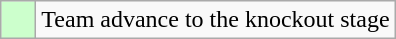<table class="wikitable">
<tr>
<td style="background:#ccffcc;">    </td>
<td>Team advance to the knockout stage</td>
</tr>
</table>
